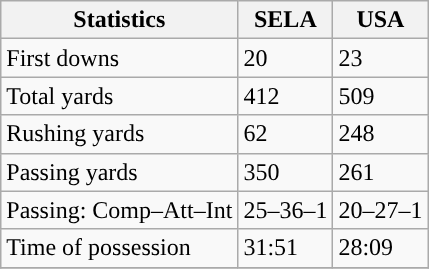<table class="wikitable" style="float: left;">
<tr>
<th>Statistics</th>
<th>SELA</th>
<th>USA</th>
</tr>
<tr>
<td>First downs</td>
<td>20</td>
<td>23</td>
</tr>
<tr>
<td>Total yards</td>
<td>412</td>
<td>509</td>
</tr>
<tr>
<td>Rushing yards</td>
<td>62</td>
<td>248</td>
</tr>
<tr>
<td>Passing yards</td>
<td>350</td>
<td>261</td>
</tr>
<tr>
<td>Passing: Comp–Att–Int</td>
<td>25–36–1</td>
<td>20–27–1</td>
</tr>
<tr>
<td>Time of possession</td>
<td>31:51</td>
<td>28:09</td>
</tr>
<tr>
</tr>
</table>
